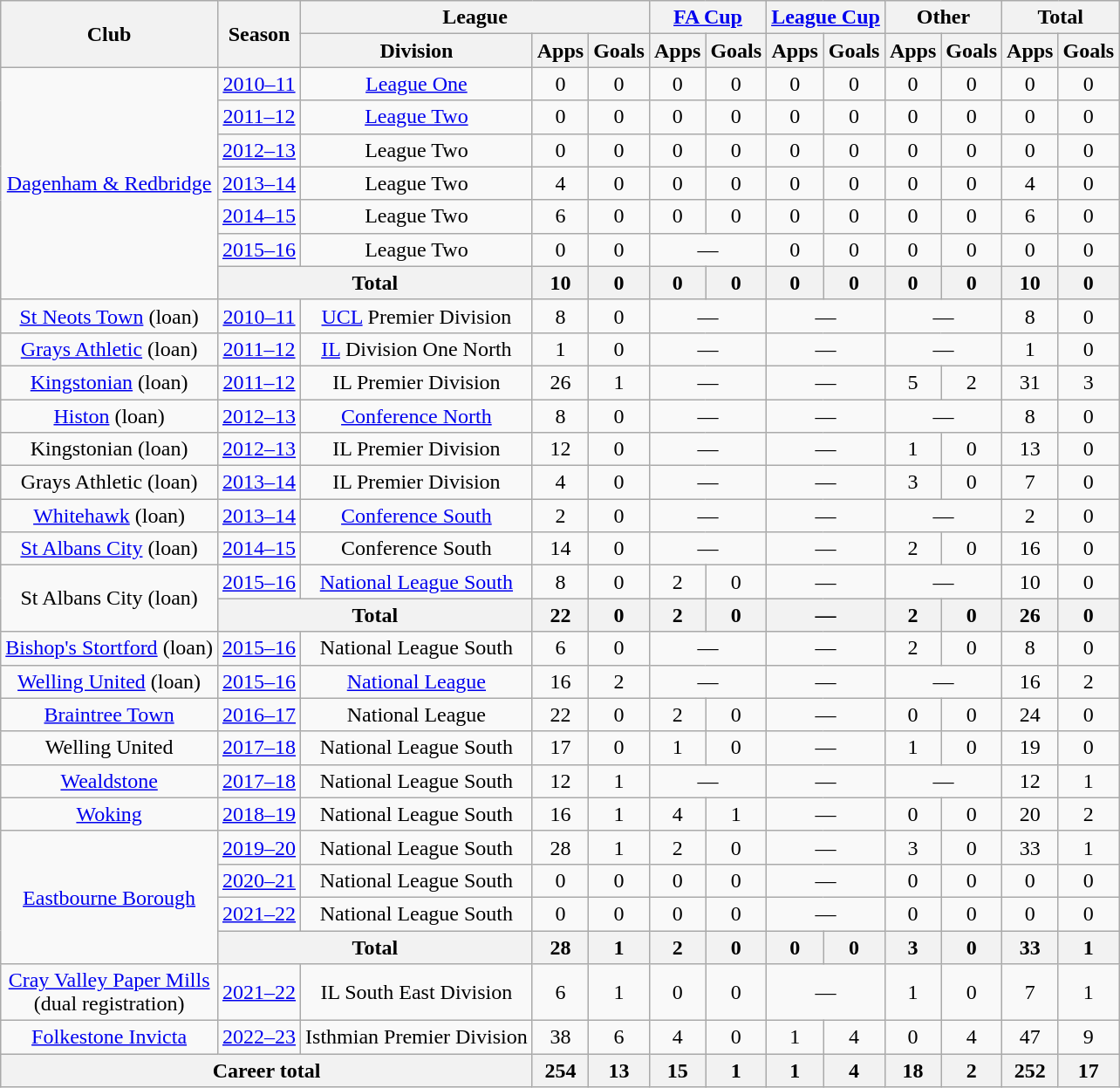<table class="wikitable" style="text-align: center">
<tr>
<th rowspan="2">Club</th>
<th rowspan="2">Season</th>
<th colspan="3">League</th>
<th colspan="2"><a href='#'>FA Cup</a></th>
<th colspan="2"><a href='#'>League Cup</a></th>
<th colspan="2">Other</th>
<th colspan="2">Total</th>
</tr>
<tr>
<th>Division</th>
<th>Apps</th>
<th>Goals</th>
<th>Apps</th>
<th>Goals</th>
<th>Apps</th>
<th>Goals</th>
<th>Apps</th>
<th>Goals</th>
<th>Apps</th>
<th>Goals</th>
</tr>
<tr>
<td rowspan="7"><a href='#'>Dagenham & Redbridge</a></td>
<td><a href='#'>2010–11</a></td>
<td><a href='#'>League One</a></td>
<td>0</td>
<td>0</td>
<td>0</td>
<td>0</td>
<td>0</td>
<td>0</td>
<td>0</td>
<td>0</td>
<td>0</td>
<td>0</td>
</tr>
<tr>
<td><a href='#'>2011–12</a></td>
<td><a href='#'>League Two</a></td>
<td>0</td>
<td>0</td>
<td>0</td>
<td>0</td>
<td>0</td>
<td>0</td>
<td>0</td>
<td>0</td>
<td>0</td>
<td>0</td>
</tr>
<tr>
<td><a href='#'>2012–13</a></td>
<td>League Two</td>
<td>0</td>
<td>0</td>
<td>0</td>
<td>0</td>
<td>0</td>
<td>0</td>
<td>0</td>
<td>0</td>
<td>0</td>
<td>0</td>
</tr>
<tr>
<td><a href='#'>2013–14</a></td>
<td>League Two</td>
<td>4</td>
<td>0</td>
<td>0</td>
<td>0</td>
<td>0</td>
<td>0</td>
<td>0</td>
<td>0</td>
<td>4</td>
<td>0</td>
</tr>
<tr>
<td><a href='#'>2014–15</a></td>
<td>League Two</td>
<td>6</td>
<td>0</td>
<td>0</td>
<td>0</td>
<td>0</td>
<td>0</td>
<td>0</td>
<td>0</td>
<td>6</td>
<td>0</td>
</tr>
<tr>
<td><a href='#'>2015–16</a></td>
<td>League Two</td>
<td>0</td>
<td>0</td>
<td colspan="2">—</td>
<td>0</td>
<td>0</td>
<td>0</td>
<td>0</td>
<td>0</td>
<td>0</td>
</tr>
<tr>
<th colspan="2">Total</th>
<th>10</th>
<th>0</th>
<th>0</th>
<th>0</th>
<th>0</th>
<th>0</th>
<th>0</th>
<th>0</th>
<th>10</th>
<th>0</th>
</tr>
<tr>
<td><a href='#'>St Neots Town</a> (loan)</td>
<td><a href='#'>2010–11</a></td>
<td><a href='#'>UCL</a> Premier Division</td>
<td>8</td>
<td>0</td>
<td colspan="2">—</td>
<td colspan="2">—</td>
<td colspan="2">—</td>
<td>8</td>
<td>0</td>
</tr>
<tr>
<td><a href='#'>Grays Athletic</a> (loan)</td>
<td><a href='#'>2011–12</a></td>
<td><a href='#'>IL</a> Division One North</td>
<td>1</td>
<td>0</td>
<td colspan="2">—</td>
<td colspan="2">—</td>
<td colspan="2">—</td>
<td>1</td>
<td>0</td>
</tr>
<tr>
<td><a href='#'>Kingstonian</a> (loan)</td>
<td><a href='#'>2011–12</a></td>
<td>IL Premier Division</td>
<td>26</td>
<td>1</td>
<td colspan="2">—</td>
<td colspan="2">—</td>
<td>5</td>
<td>2</td>
<td>31</td>
<td>3</td>
</tr>
<tr>
<td><a href='#'>Histon</a> (loan)</td>
<td><a href='#'>2012–13</a></td>
<td><a href='#'>Conference North</a></td>
<td>8</td>
<td>0</td>
<td colspan="2">—</td>
<td colspan="2">—</td>
<td colspan="2">—</td>
<td>8</td>
<td>0</td>
</tr>
<tr>
<td>Kingstonian (loan)</td>
<td><a href='#'>2012–13</a></td>
<td>IL Premier Division</td>
<td>12</td>
<td>0</td>
<td colspan="2">—</td>
<td colspan="2">—</td>
<td>1</td>
<td>0</td>
<td>13</td>
<td>0</td>
</tr>
<tr>
<td>Grays Athletic (loan)</td>
<td><a href='#'>2013–14</a></td>
<td>IL Premier Division</td>
<td>4</td>
<td>0</td>
<td colspan="2">—</td>
<td colspan="2">—</td>
<td>3</td>
<td>0</td>
<td>7</td>
<td>0</td>
</tr>
<tr>
<td><a href='#'>Whitehawk</a> (loan)</td>
<td><a href='#'>2013–14</a></td>
<td><a href='#'>Conference South</a></td>
<td>2</td>
<td>0</td>
<td colspan="2">—</td>
<td colspan="2">—</td>
<td colspan="2">—</td>
<td>2</td>
<td>0</td>
</tr>
<tr>
<td><a href='#'>St Albans City</a> (loan)</td>
<td><a href='#'>2014–15</a></td>
<td>Conference South</td>
<td>14</td>
<td>0</td>
<td colspan="2">—</td>
<td colspan="2">—</td>
<td>2</td>
<td>0</td>
<td>16</td>
<td>0</td>
</tr>
<tr>
<td rowspan="2">St Albans City (loan)</td>
<td><a href='#'>2015–16</a></td>
<td><a href='#'>National League South</a></td>
<td>8</td>
<td>0</td>
<td>2</td>
<td>0</td>
<td colspan="2">—</td>
<td colspan="2">—</td>
<td>10</td>
<td>0</td>
</tr>
<tr>
<th colspan="2">Total</th>
<th>22</th>
<th>0</th>
<th>2</th>
<th>0</th>
<th colspan="2">—</th>
<th>2</th>
<th>0</th>
<th>26</th>
<th>0</th>
</tr>
<tr>
<td><a href='#'>Bishop's Stortford</a> (loan)</td>
<td><a href='#'>2015–16</a></td>
<td>National League South</td>
<td>6</td>
<td>0</td>
<td colspan="2">—</td>
<td colspan="2">—</td>
<td>2</td>
<td>0</td>
<td>8</td>
<td>0</td>
</tr>
<tr>
<td><a href='#'>Welling United</a> (loan)</td>
<td><a href='#'>2015–16</a></td>
<td><a href='#'>National League</a></td>
<td>16</td>
<td>2</td>
<td colspan="2">—</td>
<td colspan="2">—</td>
<td colspan="2">—</td>
<td>16</td>
<td>2</td>
</tr>
<tr>
<td><a href='#'>Braintree Town</a></td>
<td><a href='#'>2016–17</a></td>
<td>National League</td>
<td>22</td>
<td>0</td>
<td>2</td>
<td>0</td>
<td colspan="2">—</td>
<td>0</td>
<td>0</td>
<td>24</td>
<td>0</td>
</tr>
<tr>
<td>Welling United</td>
<td><a href='#'>2017–18</a></td>
<td>National League South</td>
<td>17</td>
<td>0</td>
<td>1</td>
<td>0</td>
<td colspan="2">—</td>
<td>1</td>
<td>0</td>
<td>19</td>
<td>0</td>
</tr>
<tr>
<td><a href='#'>Wealdstone</a></td>
<td><a href='#'>2017–18</a></td>
<td>National League South</td>
<td>12</td>
<td>1</td>
<td colspan="2">—</td>
<td colspan="2">—</td>
<td colspan="2">—</td>
<td>12</td>
<td>1</td>
</tr>
<tr>
<td><a href='#'>Woking</a></td>
<td><a href='#'>2018–19</a></td>
<td>National League South</td>
<td>16</td>
<td>1</td>
<td>4</td>
<td>1</td>
<td colspan="2">—</td>
<td>0</td>
<td>0</td>
<td>20</td>
<td>2</td>
</tr>
<tr>
<td rowspan="4"><a href='#'>Eastbourne Borough</a></td>
<td><a href='#'>2019–20</a></td>
<td>National League South</td>
<td>28</td>
<td>1</td>
<td>2</td>
<td>0</td>
<td colspan="2">—</td>
<td>3</td>
<td>0</td>
<td>33</td>
<td>1</td>
</tr>
<tr>
<td><a href='#'>2020–21</a></td>
<td>National League South</td>
<td>0</td>
<td>0</td>
<td>0</td>
<td>0</td>
<td colspan="2">—</td>
<td>0</td>
<td>0</td>
<td>0</td>
<td>0</td>
</tr>
<tr>
<td><a href='#'>2021–22</a></td>
<td>National League South</td>
<td>0</td>
<td>0</td>
<td>0</td>
<td>0</td>
<td colspan="2">—</td>
<td>0</td>
<td>0</td>
<td>0</td>
<td>0</td>
</tr>
<tr>
<th colspan="2">Total</th>
<th>28</th>
<th>1</th>
<th>2</th>
<th>0</th>
<th>0</th>
<th>0</th>
<th>3</th>
<th>0</th>
<th>33</th>
<th>1</th>
</tr>
<tr>
<td><a href='#'>Cray Valley Paper Mills</a><br>(dual registration)</td>
<td><a href='#'>2021–22</a></td>
<td>IL South East Division</td>
<td>6</td>
<td>1</td>
<td>0</td>
<td>0</td>
<td colspan="2">—</td>
<td>1</td>
<td>0</td>
<td>7</td>
<td>1</td>
</tr>
<tr>
<td><a href='#'>Folkestone Invicta</a><br></td>
<td><a href='#'>2022–23</a></td>
<td>Isthmian Premier Division</td>
<td>38</td>
<td>6</td>
<td>4</td>
<td>0</td>
<td 1>1</td>
<td>4</td>
<td>0</td>
<td>4</td>
<td>47</td>
<td>9</td>
</tr>
<tr>
<th colspan="3">Career total</th>
<th>254</th>
<th>13</th>
<th>15</th>
<th>1</th>
<th>1</th>
<th>4</th>
<th>18</th>
<th>2</th>
<th>252</th>
<th>17</th>
</tr>
</table>
